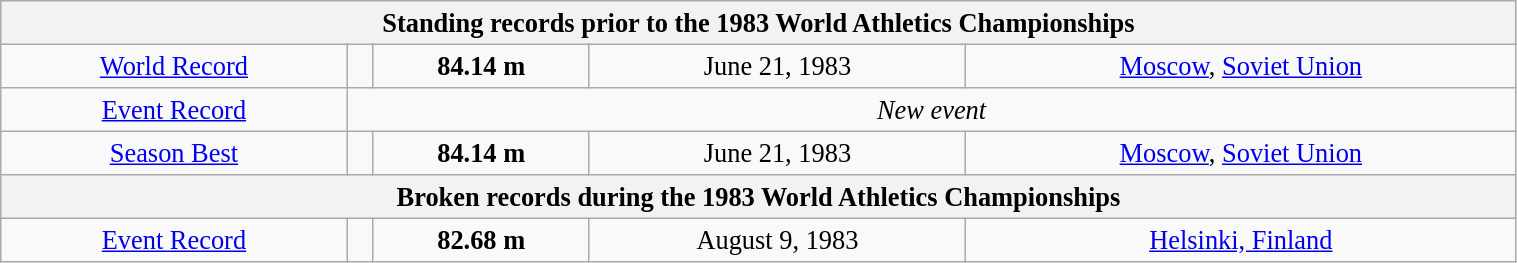<table class="wikitable" style=" text-align:center; font-size:110%;" width="80%">
<tr>
<th colspan="5">Standing records prior to the 1983 World Athletics Championships</th>
</tr>
<tr>
<td><a href='#'>World Record</a></td>
<td></td>
<td><strong>84.14 m </strong></td>
<td>June 21, 1983</td>
<td> <a href='#'>Moscow</a>, <a href='#'>Soviet Union</a></td>
</tr>
<tr>
<td><a href='#'>Event Record</a></td>
<td colspan="4"><em>New event</em></td>
</tr>
<tr>
<td><a href='#'>Season Best</a></td>
<td></td>
<td><strong>84.14 m </strong></td>
<td>June 21, 1983</td>
<td> <a href='#'>Moscow</a>, <a href='#'>Soviet Union</a></td>
</tr>
<tr>
<th colspan="5">Broken records during the 1983 World Athletics Championships</th>
</tr>
<tr>
<td><a href='#'>Event Record</a></td>
<td></td>
<td><strong>82.68 m </strong></td>
<td>August 9, 1983</td>
<td> <a href='#'>Helsinki, Finland</a></td>
</tr>
</table>
